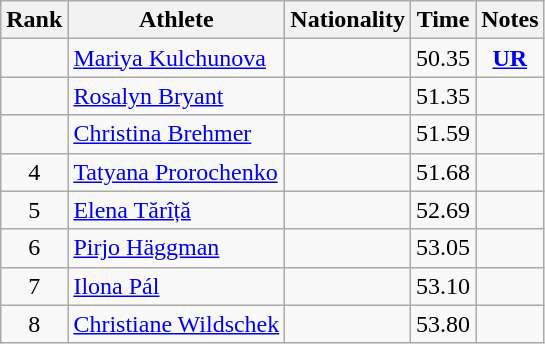<table class="wikitable sortable" style="text-align:center">
<tr>
<th>Rank</th>
<th>Athlete</th>
<th>Nationality</th>
<th>Time</th>
<th>Notes</th>
</tr>
<tr>
<td></td>
<td align=left><a href='#'>Mariya Kulchunova</a></td>
<td align=left></td>
<td>50.35</td>
<td><strong><a href='#'>UR</a></strong></td>
</tr>
<tr>
<td></td>
<td align=left><a href='#'>Rosalyn Bryant</a></td>
<td align=left></td>
<td>51.35</td>
<td></td>
</tr>
<tr>
<td></td>
<td align=left><a href='#'>Christina Brehmer</a></td>
<td align=left></td>
<td>51.59</td>
<td></td>
</tr>
<tr>
<td>4</td>
<td align=left><a href='#'>Tatyana Prorochenko</a></td>
<td align=left></td>
<td>51.68</td>
<td></td>
</tr>
<tr>
<td>5</td>
<td align=left><a href='#'>Elena Tărîță</a></td>
<td align=left></td>
<td>52.69</td>
<td></td>
</tr>
<tr>
<td>6</td>
<td align=left><a href='#'>Pirjo Häggman</a></td>
<td align=left></td>
<td>53.05</td>
<td></td>
</tr>
<tr>
<td>7</td>
<td align=left><a href='#'>Ilona Pál</a></td>
<td align=left></td>
<td>53.10</td>
<td></td>
</tr>
<tr>
<td>8</td>
<td align=left><a href='#'>Christiane Wildschek</a></td>
<td align=left></td>
<td>53.80</td>
<td></td>
</tr>
</table>
